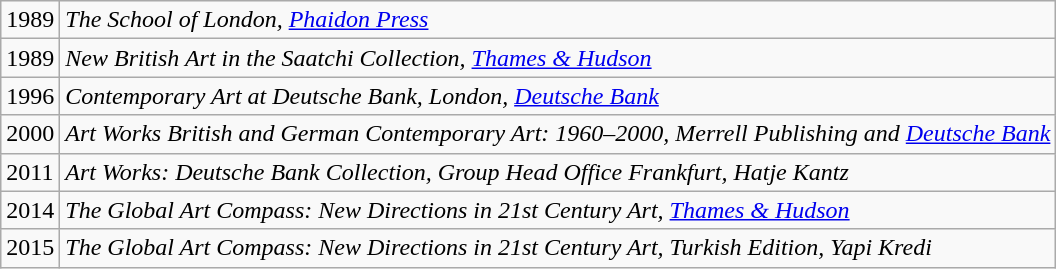<table class="wikitable sortable">
<tr>
<td>1989</td>
<td><em>The School of London, <a href='#'>Phaidon Press</a></em></td>
</tr>
<tr>
<td>1989</td>
<td><em>New British Art in the Saatchi Collection, <a href='#'>Thames & Hudson</a></em></td>
</tr>
<tr>
<td>1996</td>
<td><em>Contemporary Art at Deutsche Bank, London, <a href='#'>Deutsche Bank</a></em></td>
</tr>
<tr>
<td>2000</td>
<td><em>Art Works British and German Contemporary Art: 1960–2000, Merrell Publishing and <a href='#'>Deutsche Bank</a></em></td>
</tr>
<tr>
<td>2011</td>
<td><em>Art Works: Deutsche Bank Collection, Group Head Office Frankfurt, Hatje Kantz</em></td>
</tr>
<tr>
<td>2014</td>
<td><em>The Global Art Compass: New Directions in 21st Century Art, <a href='#'>Thames & Hudson</a></em></td>
</tr>
<tr>
<td>2015</td>
<td><em>The Global Art Compass: New Directions in 21st Century Art, Turkish Edition, Yapi Kredi<strong></td>
</tr>
</table>
